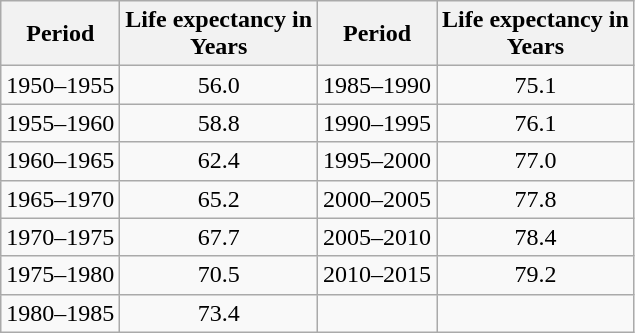<table class="wikitable" style="text-align: center;">
<tr>
<th>Period</th>
<th>Life expectancy in<br>Years</th>
<th>Period</th>
<th>Life expectancy in<br>Years</th>
</tr>
<tr>
<td>1950–1955</td>
<td>56.0</td>
<td>1985–1990</td>
<td>75.1</td>
</tr>
<tr>
<td>1955–1960</td>
<td>58.8</td>
<td>1990–1995</td>
<td>76.1</td>
</tr>
<tr>
<td>1960–1965</td>
<td>62.4</td>
<td>1995–2000</td>
<td>77.0</td>
</tr>
<tr>
<td>1965–1970</td>
<td>65.2</td>
<td>2000–2005</td>
<td>77.8</td>
</tr>
<tr>
<td>1970–1975</td>
<td>67.7</td>
<td>2005–2010</td>
<td>78.4</td>
</tr>
<tr>
<td>1975–1980</td>
<td>70.5</td>
<td>2010–2015</td>
<td>79.2</td>
</tr>
<tr>
<td>1980–1985</td>
<td>73.4</td>
<td></td>
<td></td>
</tr>
</table>
